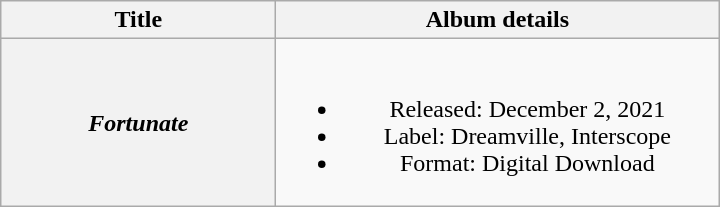<table class="wikitable plainrowheaders" style="text-align:center;">
<tr>
<th scope="col" style="width:11em;">Title</th>
<th scope="col" style="width:18em;">Album details</th>
</tr>
<tr>
<th scope="row"><em>Fortunate</em></th>
<td><br><ul><li>Released: December 2, 2021</li><li>Label: Dreamville, Interscope</li><li>Format: Digital Download</li></ul></td>
</tr>
</table>
